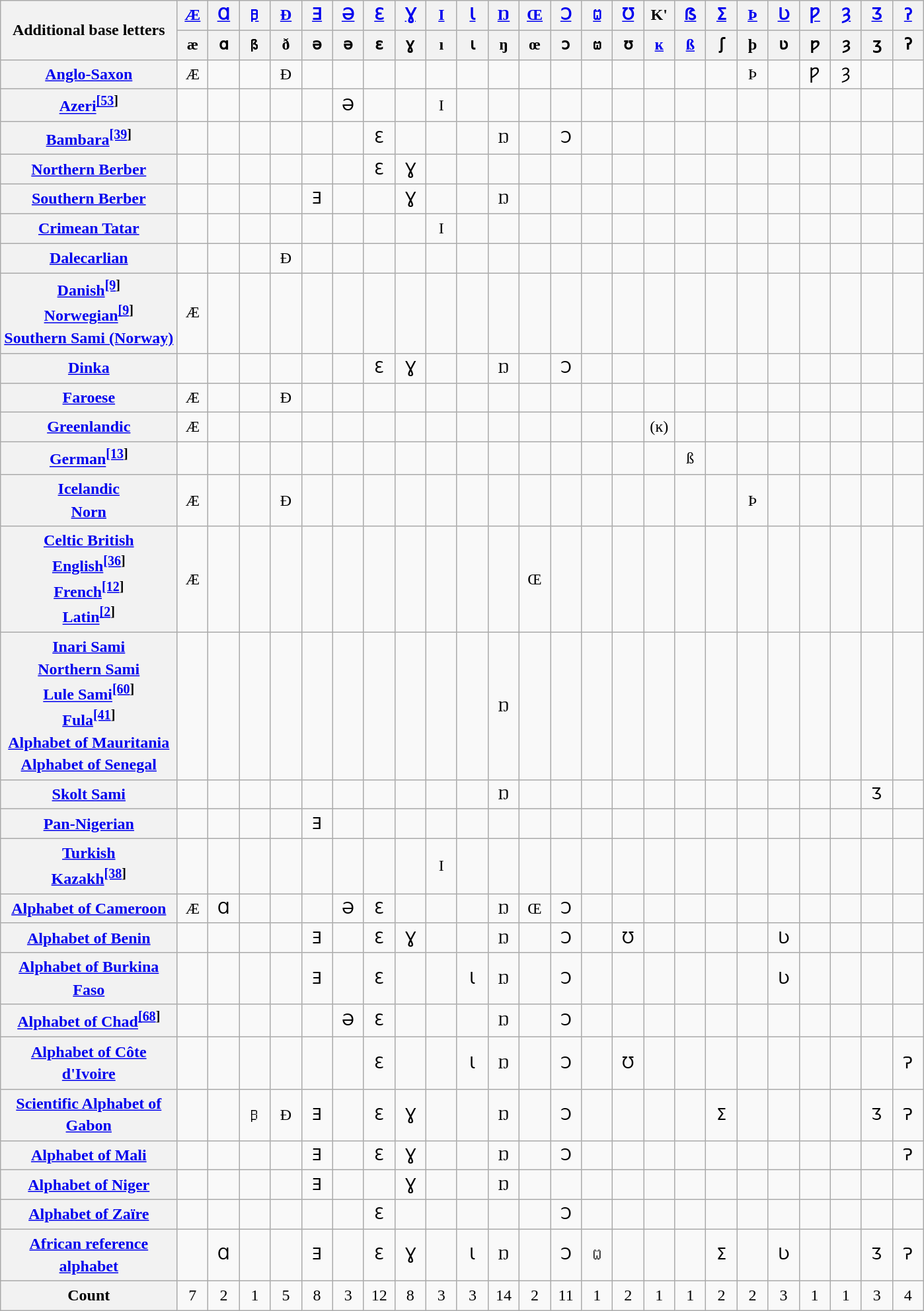<table class="wikitable" style="border:1px solid #aaa;border-collapse:collapse;line-height:1.4;text-align:center;table-layout:fixed">
<tr>
<th style="width:10em" rowspan="2">Additional base letters</th>
<th style="width:1.5em"><a href='#'>Æ</a></th>
<th style="width:1.5em"><a href='#'>Ɑ</a></th>
<th style="width:1.5em"><a href='#'>Ꞵ</a></th>
<th style="width:1.5em"><a href='#'>Ð</a></th>
<th style="width:1.5em"><a href='#'>Ǝ</a></th>
<th style="width:1.5em"><a href='#'>Ə</a></th>
<th style="width:1.5em"><a href='#'>Ɛ</a></th>
<th style="width:1.5em"><a href='#'>Ɣ</a></th>
<th style="width:1.5em"><a href='#'>I</a></th>
<th style="width:1.5em"><a href='#'>Ɩ</a></th>
<th style="width:1.5em"><a href='#'>Ŋ</a></th>
<th style="width:1.5em"><a href='#'>Œ</a></th>
<th style="width:1.5em"><a href='#'>Ɔ</a></th>
<th style="width:1.5em"><a href='#'>Ꞷ</a></th>
<th style="width:1.5em"><a href='#'>Ʊ</a></th>
<th style="width:1.5em">K'</th>
<th style="width:1.5em"><a href='#'>ẞ</a></th>
<th style="width:1.5em"><a href='#'>Ʃ</a></th>
<th style="width:1.5em"><a href='#'>Þ</a></th>
<th style="width:1.5em"><a href='#'>Ʋ</a></th>
<th style="width:1.5em"><a href='#'>Ƿ</a></th>
<th style="width:1.5em"><a href='#'>Ȝ</a></th>
<th style="width:1.5em"><a href='#'>Ʒ</a></th>
<th style="width:1.5em"><a href='#'>ʔ</a></th>
</tr>
<tr>
<th>æ</th>
<th>ɑ</th>
<th>ꞵ</th>
<th>ð</th>
<th>ǝ</th>
<th>ə</th>
<th>ɛ</th>
<th>ɣ</th>
<th>ı</th>
<th>ɩ</th>
<th>ŋ</th>
<th>œ</th>
<th>ɔ</th>
<th>ꞷ</th>
<th>ʊ</th>
<th><a href='#'>ĸ</a></th>
<th><a href='#'>ß</a></th>
<th>ʃ</th>
<th>þ</th>
<th>ʋ</th>
<th>ƿ</th>
<th>ȝ</th>
<th>ʒ</th>
<th>ʔ</th>
</tr>
<tr>
<th><a href='#'>Anglo-Saxon</a></th>
<td>Æ</td>
<td></td>
<td></td>
<td>Ð</td>
<td></td>
<td></td>
<td></td>
<td></td>
<td></td>
<td></td>
<td></td>
<td></td>
<td></td>
<td></td>
<td></td>
<td></td>
<td></td>
<td></td>
<td>Þ</td>
<td></td>
<td>Ƿ</td>
<td>Ȝ</td>
<td></td>
<td></td>
</tr>
<tr>
<th><a href='#'>Azeri</a><sup><a href='#'>[53</a>]</sup></th>
<td></td>
<td></td>
<td></td>
<td></td>
<td></td>
<td>Ə</td>
<td></td>
<td></td>
<td>I</td>
<td></td>
<td></td>
<td></td>
<td></td>
<td></td>
<td></td>
<td></td>
<td></td>
<td></td>
<td></td>
<td></td>
<td></td>
<td></td>
<td></td>
<td></td>
</tr>
<tr>
<th><a href='#'>Bambara</a><sup><a href='#'>[39</a>]</sup></th>
<td></td>
<td></td>
<td></td>
<td></td>
<td></td>
<td></td>
<td>Ɛ</td>
<td></td>
<td></td>
<td></td>
<td>Ŋ</td>
<td></td>
<td>Ɔ</td>
<td></td>
<td></td>
<td></td>
<td></td>
<td></td>
<td></td>
<td></td>
<td></td>
<td></td>
<td></td>
<td></td>
</tr>
<tr>
<th><a href='#'>Northern Berber</a></th>
<td></td>
<td></td>
<td></td>
<td></td>
<td></td>
<td></td>
<td>Ɛ</td>
<td>Ɣ</td>
<td></td>
<td></td>
<td></td>
<td></td>
<td></td>
<td></td>
<td></td>
<td></td>
<td></td>
<td></td>
<td></td>
<td></td>
<td></td>
<td></td>
<td></td>
<td></td>
</tr>
<tr>
<th><a href='#'>Southern Berber</a></th>
<td></td>
<td></td>
<td></td>
<td></td>
<td>Ǝ</td>
<td></td>
<td></td>
<td>Ɣ</td>
<td></td>
<td></td>
<td>Ŋ</td>
<td></td>
<td></td>
<td></td>
<td></td>
<td></td>
<td></td>
<td></td>
<td></td>
<td></td>
<td></td>
<td></td>
<td></td>
<td></td>
</tr>
<tr>
<th><a href='#'>Crimean Tatar</a></th>
<td></td>
<td></td>
<td></td>
<td></td>
<td></td>
<td></td>
<td></td>
<td></td>
<td>I</td>
<td></td>
<td></td>
<td></td>
<td></td>
<td></td>
<td></td>
<td></td>
<td></td>
<td></td>
<td></td>
<td></td>
<td></td>
<td></td>
<td></td>
<td></td>
</tr>
<tr>
<th><a href='#'>Dalecarlian</a></th>
<td></td>
<td></td>
<td></td>
<td>Ð</td>
<td></td>
<td></td>
<td></td>
<td></td>
<td></td>
<td></td>
<td></td>
<td></td>
<td></td>
<td></td>
<td></td>
<td></td>
<td></td>
<td></td>
<td></td>
<td></td>
<td></td>
<td></td>
<td></td>
<td></td>
</tr>
<tr>
<th><a href='#'>Danish</a><sup><a href='#'>[9</a>]</sup><br><a href='#'>Norwegian</a><sup><a href='#'>[9</a>]</sup><br><a href='#'>Southern Sami (Norway)</a></th>
<td>Æ</td>
<td></td>
<td></td>
<td></td>
<td></td>
<td></td>
<td></td>
<td></td>
<td></td>
<td></td>
<td></td>
<td></td>
<td></td>
<td></td>
<td></td>
<td></td>
<td></td>
<td></td>
<td></td>
<td></td>
<td></td>
<td></td>
<td></td>
<td></td>
</tr>
<tr>
<th><a href='#'>Dinka</a></th>
<td></td>
<td></td>
<td></td>
<td></td>
<td></td>
<td></td>
<td>Ɛ</td>
<td>Ɣ</td>
<td></td>
<td></td>
<td>Ŋ</td>
<td></td>
<td>Ɔ</td>
<td></td>
<td></td>
<td></td>
<td></td>
<td></td>
<td></td>
<td></td>
<td></td>
<td></td>
<td></td>
<td></td>
</tr>
<tr>
<th><a href='#'>Faroese</a></th>
<td>Æ</td>
<td></td>
<td></td>
<td>Ð</td>
<td></td>
<td></td>
<td></td>
<td></td>
<td></td>
<td></td>
<td></td>
<td></td>
<td></td>
<td></td>
<td></td>
<td></td>
<td></td>
<td></td>
<td></td>
<td></td>
<td></td>
<td></td>
<td></td>
<td></td>
</tr>
<tr>
<th><a href='#'>Greenlandic</a></th>
<td>Æ</td>
<td></td>
<td></td>
<td></td>
<td></td>
<td></td>
<td></td>
<td></td>
<td></td>
<td></td>
<td></td>
<td></td>
<td></td>
<td></td>
<td></td>
<td>(ĸ)</td>
<td></td>
<td></td>
<td></td>
<td></td>
<td></td>
<td></td>
<td></td>
<td></td>
</tr>
<tr>
<th><a href='#'>German</a><sup><a href='#'>[13</a>]</sup></th>
<td></td>
<td></td>
<td></td>
<td></td>
<td></td>
<td></td>
<td></td>
<td></td>
<td></td>
<td></td>
<td></td>
<td></td>
<td></td>
<td></td>
<td></td>
<td></td>
<td>ß</td>
<td></td>
<td></td>
<td></td>
<td></td>
<td></td>
<td></td>
<td></td>
</tr>
<tr>
<th><a href='#'>Icelandic</a><br><a href='#'>Norn</a></th>
<td>Æ</td>
<td></td>
<td></td>
<td>Ð</td>
<td></td>
<td></td>
<td></td>
<td></td>
<td></td>
<td></td>
<td></td>
<td></td>
<td></td>
<td></td>
<td></td>
<td></td>
<td></td>
<td></td>
<td>Þ</td>
<td></td>
<td></td>
<td></td>
<td></td>
<td></td>
</tr>
<tr>
<th><a href='#'>Celtic British</a><br><a href='#'>English</a><sup><a href='#'>[36</a>]</sup><br><a href='#'>French</a><sup><a href='#'>[12</a>]</sup><br><a href='#'>Latin</a><sup><a href='#'>[2</a>]</sup></th>
<td>Æ</td>
<td></td>
<td></td>
<td></td>
<td></td>
<td></td>
<td></td>
<td></td>
<td></td>
<td></td>
<td></td>
<td>Œ</td>
<td></td>
<td></td>
<td></td>
<td></td>
<td></td>
<td></td>
<td></td>
<td></td>
<td></td>
<td></td>
<td></td>
<td></td>
</tr>
<tr>
<th><a href='#'>Inari Sami</a><br><a href='#'>Northern Sami</a><br><a href='#'>Lule Sami</a><sup><a href='#'>[60</a>]</sup><br><a href='#'>Fula</a><sup><a href='#'>[41</a>]</sup><br><a href='#'>Alphabet of Mauritania</a><br><a href='#'>Alphabet of Senegal</a></th>
<td></td>
<td></td>
<td></td>
<td></td>
<td></td>
<td></td>
<td></td>
<td></td>
<td></td>
<td></td>
<td>Ŋ</td>
<td></td>
<td></td>
<td></td>
<td></td>
<td></td>
<td></td>
<td></td>
<td></td>
<td></td>
<td></td>
<td></td>
<td></td>
<td></td>
</tr>
<tr>
<th><a href='#'>Skolt Sami</a></th>
<td></td>
<td></td>
<td></td>
<td></td>
<td></td>
<td></td>
<td></td>
<td></td>
<td></td>
<td></td>
<td>Ŋ</td>
<td></td>
<td></td>
<td></td>
<td></td>
<td></td>
<td></td>
<td></td>
<td></td>
<td></td>
<td></td>
<td></td>
<td>Ʒ</td>
<td></td>
</tr>
<tr>
<th><a href='#'>Pan-Nigerian</a></th>
<td></td>
<td></td>
<td></td>
<td></td>
<td>Ǝ</td>
<td></td>
<td></td>
<td></td>
<td></td>
<td></td>
<td></td>
<td></td>
<td></td>
<td></td>
<td></td>
<td></td>
<td></td>
<td></td>
<td></td>
<td></td>
<td></td>
<td></td>
<td></td>
<td></td>
</tr>
<tr>
<th><a href='#'>Turkish</a><br><a href='#'>Kazakh</a><sup><a href='#'>[38</a>]</sup></th>
<td></td>
<td></td>
<td></td>
<td></td>
<td></td>
<td></td>
<td></td>
<td></td>
<td>I</td>
<td></td>
<td></td>
<td></td>
<td></td>
<td></td>
<td></td>
<td></td>
<td></td>
<td></td>
<td></td>
<td></td>
<td></td>
<td></td>
<td></td>
<td></td>
</tr>
<tr>
<th><a href='#'>Alphabet of Cameroon</a></th>
<td>Æ</td>
<td>Ɑ</td>
<td></td>
<td></td>
<td></td>
<td>Ə</td>
<td>Ɛ</td>
<td></td>
<td></td>
<td></td>
<td>Ŋ</td>
<td>Œ</td>
<td>Ɔ</td>
<td></td>
<td></td>
<td></td>
<td></td>
<td></td>
<td></td>
<td></td>
<td></td>
<td></td>
<td></td>
<td></td>
</tr>
<tr>
<th><a href='#'>Alphabet of Benin</a></th>
<td></td>
<td></td>
<td></td>
<td></td>
<td>Ǝ</td>
<td></td>
<td>Ɛ</td>
<td>Ɣ</td>
<td></td>
<td></td>
<td>Ŋ</td>
<td></td>
<td>Ɔ</td>
<td></td>
<td>Ʊ</td>
<td></td>
<td></td>
<td></td>
<td></td>
<td>Ʋ</td>
<td></td>
<td></td>
<td></td>
<td></td>
</tr>
<tr>
<th><a href='#'>Alphabet of Burkina Faso</a></th>
<td></td>
<td></td>
<td></td>
<td></td>
<td>Ǝ</td>
<td></td>
<td>Ɛ</td>
<td></td>
<td></td>
<td>Ɩ</td>
<td>Ŋ</td>
<td></td>
<td>Ɔ</td>
<td></td>
<td></td>
<td></td>
<td></td>
<td></td>
<td></td>
<td>Ʋ</td>
<td></td>
<td></td>
<td></td>
<td></td>
</tr>
<tr>
<th><a href='#'>Alphabet of Chad</a><sup><a href='#'>[68</a>]</sup></th>
<td></td>
<td></td>
<td></td>
<td></td>
<td></td>
<td>Ə</td>
<td>Ɛ</td>
<td></td>
<td></td>
<td></td>
<td>Ŋ</td>
<td></td>
<td>Ɔ</td>
<td></td>
<td></td>
<td></td>
<td></td>
<td></td>
<td></td>
<td></td>
<td></td>
<td></td>
<td></td>
<td></td>
</tr>
<tr>
<th><a href='#'>Alphabet of Côte d'Ivoire</a></th>
<td></td>
<td></td>
<td></td>
<td></td>
<td></td>
<td></td>
<td>Ɛ</td>
<td></td>
<td></td>
<td>Ɩ</td>
<td>Ŋ</td>
<td></td>
<td>Ɔ</td>
<td></td>
<td>Ʊ</td>
<td></td>
<td></td>
<td></td>
<td></td>
<td></td>
<td></td>
<td></td>
<td></td>
<td>Ɂ</td>
</tr>
<tr>
<th><a href='#'>Scientific Alphabet of Gabon</a></th>
<td></td>
<td></td>
<td>Ꞵ</td>
<td>Ð</td>
<td>Ǝ</td>
<td></td>
<td>Ɛ</td>
<td>Ɣ</td>
<td></td>
<td></td>
<td>Ŋ</td>
<td></td>
<td>Ɔ</td>
<td></td>
<td></td>
<td></td>
<td></td>
<td>Ʃ</td>
<td></td>
<td></td>
<td></td>
<td></td>
<td>Ʒ</td>
<td>Ɂ</td>
</tr>
<tr>
<th><a href='#'>Alphabet of Mali</a></th>
<td></td>
<td></td>
<td></td>
<td></td>
<td>Ǝ</td>
<td></td>
<td>Ɛ</td>
<td>Ɣ</td>
<td></td>
<td></td>
<td>Ŋ</td>
<td></td>
<td>Ɔ</td>
<td></td>
<td></td>
<td></td>
<td></td>
<td></td>
<td></td>
<td></td>
<td></td>
<td></td>
<td></td>
<td>Ɂ</td>
</tr>
<tr>
<th><a href='#'>Alphabet of Niger</a></th>
<td></td>
<td></td>
<td></td>
<td></td>
<td>Ǝ</td>
<td></td>
<td></td>
<td>Ɣ</td>
<td></td>
<td></td>
<td>Ŋ</td>
<td></td>
<td></td>
<td></td>
<td></td>
<td></td>
<td></td>
<td></td>
<td></td>
<td></td>
<td></td>
<td></td>
<td></td>
<td></td>
</tr>
<tr>
<th><a href='#'>Alphabet of Zaïre</a></th>
<td></td>
<td></td>
<td></td>
<td></td>
<td></td>
<td></td>
<td>Ɛ</td>
<td></td>
<td></td>
<td></td>
<td></td>
<td></td>
<td>Ɔ</td>
<td></td>
<td></td>
<td></td>
<td></td>
<td></td>
<td></td>
<td></td>
<td></td>
<td></td>
<td></td>
<td></td>
</tr>
<tr>
<th><a href='#'>African reference alphabet</a></th>
<td></td>
<td>Ɑ</td>
<td></td>
<td></td>
<td>Ǝ</td>
<td></td>
<td>Ɛ</td>
<td>Ɣ</td>
<td></td>
<td>Ɩ</td>
<td>Ŋ</td>
<td></td>
<td>Ɔ</td>
<td>Ꞷ</td>
<td></td>
<td></td>
<td></td>
<td>Ʃ</td>
<td></td>
<td>Ʋ</td>
<td></td>
<td></td>
<td>Ʒ</td>
<td>Ɂ</td>
</tr>
<tr>
<th>Count</th>
<td>7</td>
<td>2</td>
<td>1</td>
<td>5</td>
<td>8</td>
<td>3</td>
<td>12</td>
<td>8</td>
<td>3</td>
<td>3</td>
<td>14</td>
<td>2</td>
<td>11</td>
<td>1</td>
<td>2</td>
<td>1</td>
<td>1</td>
<td>2</td>
<td>2</td>
<td>3</td>
<td>1</td>
<td>1</td>
<td>3</td>
<td>4</td>
</tr>
</table>
